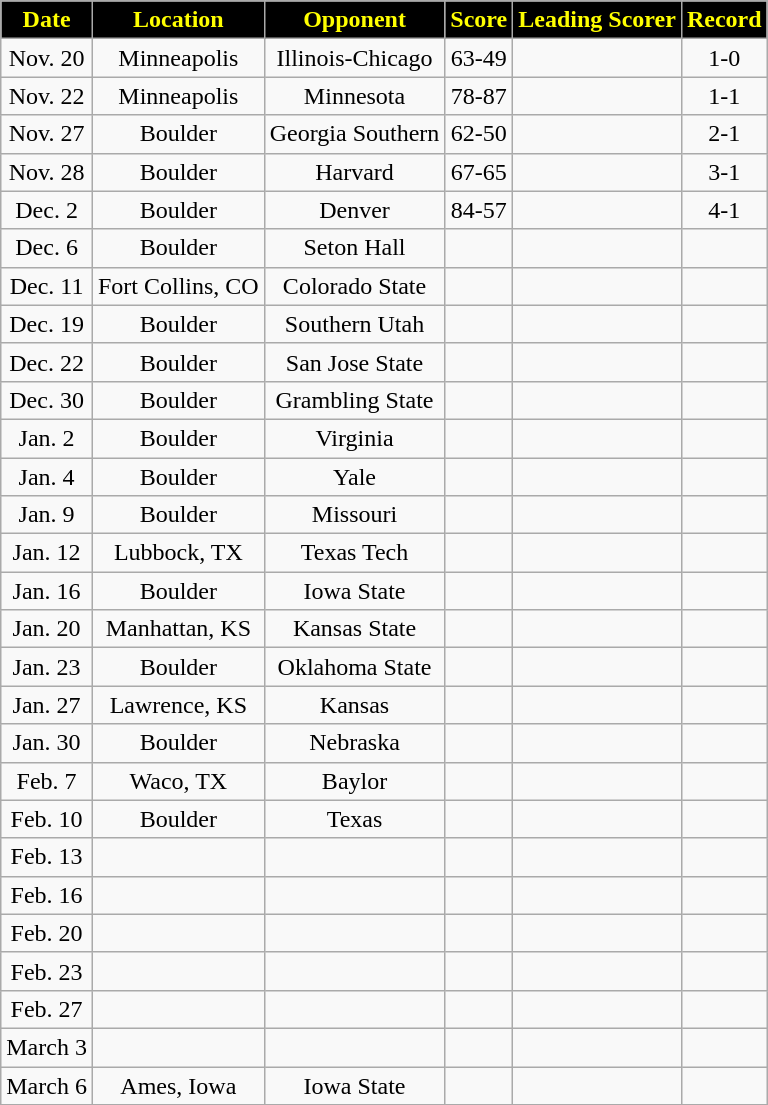<table class="wikitable" style="text-align:center">
<tr>
<th style="background:black;color:yellow;">Date</th>
<th style="background:black;color:yellow;">Location</th>
<th style="background:black;color:yellow;">Opponent</th>
<th style="background:black;color:yellow;">Score</th>
<th style="background:black;color:yellow;">Leading Scorer</th>
<th style="background:black;color:yellow;">Record</th>
</tr>
<tr>
<td>Nov. 20</td>
<td>Minneapolis</td>
<td>Illinois-Chicago</td>
<td>63-49</td>
<td></td>
<td>1-0</td>
</tr>
<tr>
<td>Nov. 22</td>
<td>Minneapolis</td>
<td>Minnesota</td>
<td>78-87</td>
<td></td>
<td>1-1</td>
</tr>
<tr>
<td>Nov. 27</td>
<td>Boulder</td>
<td>Georgia Southern</td>
<td>62-50</td>
<td></td>
<td>2-1</td>
</tr>
<tr>
<td>Nov. 28</td>
<td>Boulder</td>
<td>Harvard</td>
<td>67-65</td>
<td></td>
<td>3-1</td>
</tr>
<tr>
<td>Dec. 2</td>
<td>Boulder</td>
<td>Denver</td>
<td>84-57</td>
<td></td>
<td>4-1</td>
</tr>
<tr>
<td>Dec. 6</td>
<td>Boulder</td>
<td>Seton Hall</td>
<td></td>
<td></td>
<td></td>
</tr>
<tr>
<td>Dec. 11</td>
<td>Fort Collins, CO</td>
<td>Colorado State</td>
<td></td>
<td></td>
<td></td>
</tr>
<tr>
<td>Dec. 19</td>
<td>Boulder</td>
<td>Southern  Utah</td>
<td></td>
<td></td>
<td></td>
</tr>
<tr>
<td>Dec. 22</td>
<td>Boulder</td>
<td>San Jose State</td>
<td></td>
<td></td>
<td></td>
</tr>
<tr>
<td>Dec. 30</td>
<td>Boulder</td>
<td>Grambling State</td>
<td></td>
<td></td>
<td></td>
</tr>
<tr>
<td>Jan. 2</td>
<td>Boulder</td>
<td>Virginia</td>
<td></td>
<td></td>
<td></td>
</tr>
<tr>
<td>Jan. 4</td>
<td>Boulder</td>
<td>Yale</td>
<td></td>
<td></td>
<td></td>
</tr>
<tr>
<td>Jan. 9</td>
<td>Boulder</td>
<td>Missouri</td>
<td></td>
<td></td>
<td></td>
</tr>
<tr>
<td>Jan. 12</td>
<td>Lubbock, TX</td>
<td>Texas Tech</td>
<td></td>
<td></td>
<td></td>
</tr>
<tr>
<td>Jan. 16</td>
<td>Boulder</td>
<td>Iowa State</td>
<td></td>
<td></td>
<td></td>
</tr>
<tr>
<td>Jan. 20</td>
<td>Manhattan, KS</td>
<td>Kansas State</td>
<td></td>
<td></td>
<td></td>
</tr>
<tr>
<td>Jan. 23</td>
<td>Boulder</td>
<td>Oklahoma State</td>
<td></td>
<td></td>
<td></td>
</tr>
<tr>
<td>Jan. 27</td>
<td>Lawrence, KS</td>
<td>Kansas</td>
<td></td>
<td></td>
<td></td>
</tr>
<tr>
<td>Jan. 30</td>
<td>Boulder</td>
<td>Nebraska</td>
<td></td>
<td></td>
<td></td>
</tr>
<tr>
<td>Feb. 7</td>
<td>Waco, TX</td>
<td>Baylor</td>
<td></td>
<td></td>
<td></td>
</tr>
<tr>
<td>Feb. 10</td>
<td>Boulder</td>
<td>Texas</td>
<td></td>
<td></td>
<td></td>
</tr>
<tr>
<td>Feb. 13</td>
<td></td>
<td></td>
<td></td>
<td></td>
<td></td>
</tr>
<tr>
<td>Feb. 16</td>
<td></td>
<td></td>
<td></td>
<td></td>
<td></td>
</tr>
<tr>
<td>Feb. 20</td>
<td></td>
<td></td>
<td></td>
<td></td>
<td></td>
</tr>
<tr>
<td>Feb. 23</td>
<td></td>
<td></td>
<td></td>
<td></td>
<td></td>
</tr>
<tr>
<td>Feb. 27</td>
<td></td>
<td></td>
<td></td>
<td></td>
<td></td>
</tr>
<tr>
<td>March 3</td>
<td></td>
<td></td>
<td></td>
<td></td>
<td></td>
</tr>
<tr>
<td>March 6</td>
<td>Ames, Iowa</td>
<td>Iowa State</td>
<td></td>
<td></td>
<td></td>
</tr>
<tr>
</tr>
</table>
